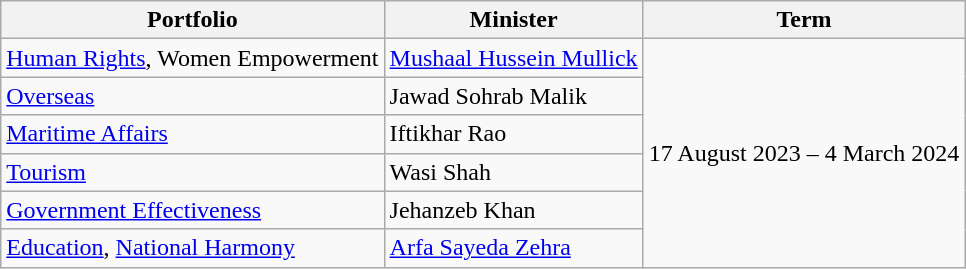<table class="wikitable">
<tr>
<th>Portfolio</th>
<th>Minister</th>
<th>Term</th>
</tr>
<tr>
<td><a href='#'>Human Rights</a>, Women Empowerment</td>
<td><a href='#'>Mushaal Hussein Mullick</a></td>
<td rowspan="6">17 August 2023 – 4 March 2024</td>
</tr>
<tr>
<td><a href='#'>Overseas</a></td>
<td>Jawad Sohrab Malik</td>
</tr>
<tr>
<td><a href='#'>Maritime Affairs</a></td>
<td>Iftikhar Rao</td>
</tr>
<tr>
<td><a href='#'>Tourism</a></td>
<td>Wasi Shah</td>
</tr>
<tr>
<td><a href='#'>Government Effectiveness</a></td>
<td>Jehanzeb Khan</td>
</tr>
<tr>
<td><a href='#'>Education</a>, <a href='#'>National Harmony</a></td>
<td><a href='#'>Arfa Sayeda Zehra</a></td>
</tr>
</table>
